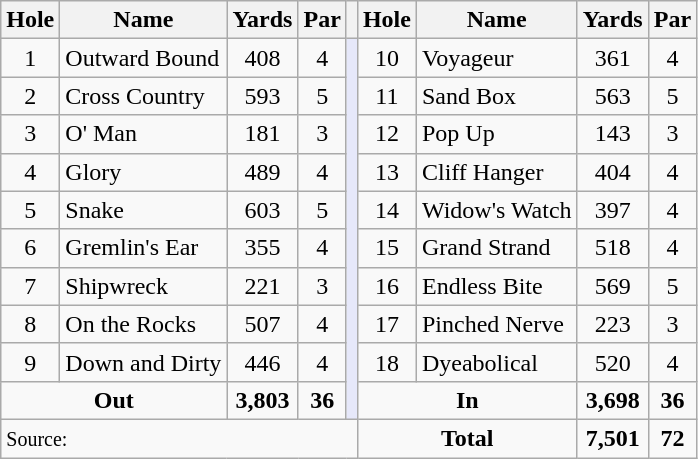<table class=wikitable>
<tr>
<th>Hole</th>
<th>Name</th>
<th>Yards</th>
<th>Par</th>
<th></th>
<th>Hole</th>
<th>Name</th>
<th>Yards</th>
<th>Par</th>
</tr>
<tr>
<td align=center>1</td>
<td>Outward Bound</td>
<td align=center>408</td>
<td align=center>4</td>
<td rowspan=10 style="background:#E6E8FA;"></td>
<td align=center>10</td>
<td>Voyageur</td>
<td align=center>361</td>
<td align=center>4</td>
</tr>
<tr>
<td align=center>2</td>
<td>Cross Country</td>
<td align=center>593</td>
<td align=center>5</td>
<td align=center>11</td>
<td>Sand Box</td>
<td align=center>563</td>
<td align=center>5</td>
</tr>
<tr>
<td align=center>3</td>
<td>O' Man</td>
<td align=center>181</td>
<td align=center>3</td>
<td align=center>12</td>
<td>Pop Up</td>
<td align=center>143</td>
<td align=center>3</td>
</tr>
<tr>
<td align=center>4</td>
<td>Glory</td>
<td align=center>489</td>
<td align=center>4</td>
<td align=center>13</td>
<td>Cliff Hanger</td>
<td align=center>404</td>
<td align=center>4</td>
</tr>
<tr>
<td align=center>5</td>
<td>Snake</td>
<td align=center>603</td>
<td align=center>5</td>
<td align=center>14</td>
<td>Widow's Watch</td>
<td align=center>397</td>
<td align=center>4</td>
</tr>
<tr>
<td align=center>6</td>
<td>Gremlin's Ear</td>
<td align=center>355</td>
<td align=center>4</td>
<td align=center>15</td>
<td>Grand Strand</td>
<td align=center>518</td>
<td align=center>4</td>
</tr>
<tr>
<td align=center>7</td>
<td>Shipwreck</td>
<td align=center>221</td>
<td align=center>3</td>
<td align=center>16</td>
<td>Endless Bite</td>
<td align=center>569</td>
<td align=center>5</td>
</tr>
<tr>
<td align=center>8</td>
<td>On the Rocks</td>
<td align=center>507</td>
<td align=center>4</td>
<td align=center>17</td>
<td>Pinched Nerve</td>
<td align=center>223</td>
<td align=center>3</td>
</tr>
<tr>
<td align=center>9</td>
<td>Down and Dirty</td>
<td align=center>446</td>
<td align=center>4</td>
<td align=center>18</td>
<td>Dyeabolical</td>
<td align=center>520</td>
<td align=center>4</td>
</tr>
<tr>
<td colspan="2" style="text-align:center;"><strong>Out</strong></td>
<td align=center><strong>3,803</strong></td>
<td align=center><strong>36</strong></td>
<td colspan="2" style="text-align:center;"><strong>In</strong></td>
<td align=center><strong>3,698</strong></td>
<td align=center><strong>36</strong></td>
</tr>
<tr>
<td colspan=5><small>Source:</small></td>
<td colspan="2" style="text-align:center;"><strong>Total</strong></td>
<td align=center><strong>7,501</strong></td>
<td align=center><strong>72</strong></td>
</tr>
</table>
